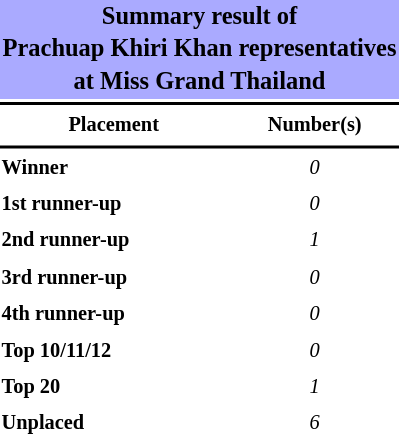<table style="width: 270px; font-size:85%; line-height:1.5em;">
<tr>
<th colspan="2" align="center" style="background:#AAF;"><big>Summary result of<br>Prachuap Khiri Khan representatives<br>at Miss Grand Thailand</big></th>
</tr>
<tr>
<td colspan="2" style="background:black"></td>
</tr>
<tr>
<th scope="col">Placement</th>
<th scope="col">Number(s)</th>
</tr>
<tr>
<td colspan="2" style="background:black"></td>
</tr>
<tr>
<td align="left"><strong>Winner</strong></td>
<td align="center"><em>0</em></td>
</tr>
<tr>
<td align="left"><strong>1st runner-up</strong></td>
<td align="center"><em>0</em></td>
</tr>
<tr>
<td align="left"><strong>2nd runner-up</strong></td>
<td align="center"><em>1</em></td>
</tr>
<tr>
<td align="left"><strong>3rd runner-up</strong></td>
<td align="center"><em>0</em></td>
</tr>
<tr>
<td align="left"><strong>4th runner-up</strong></td>
<td align="center"><em>0</em></td>
</tr>
<tr>
<td align="left"><strong>Top 10/11/12</strong></td>
<td align="center"><em>0</em></td>
</tr>
<tr>
<td align="left"><strong>Top 20</strong></td>
<td align="center"><em>1</em></td>
</tr>
<tr>
<td align="left"><strong>Unplaced</strong></td>
<td align="center"><em>6</em></td>
</tr>
</table>
